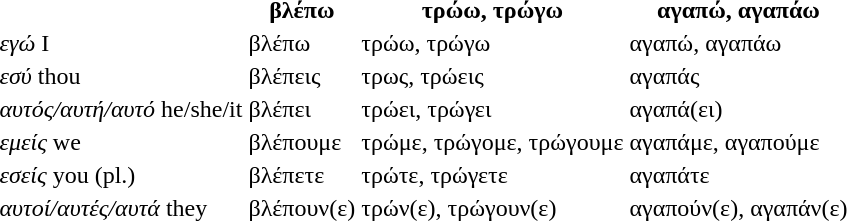<table>
<tr>
<th> </th>
<th>βλέπω</th>
<th>τρώω, τρώγω</th>
<th>αγαπώ, αγαπάω</th>
</tr>
<tr ->
<td><em>εγώ</em> I</td>
<td>βλέπω</td>
<td>τρώω, τρώγω</td>
<td>αγαπώ, αγαπάω</td>
</tr>
<tr ->
<td><em>εσύ</em> thou</td>
<td>βλέπεις</td>
<td>τρως, τρώεις</td>
<td>αγαπάς</td>
</tr>
<tr ->
<td><em>αυτός/αυτή/αυτό</em> he/she/it</td>
<td>βλέπει</td>
<td>τρώει, τρώγει</td>
<td>αγαπά(ει)</td>
</tr>
<tr ->
<td><em>εμείς</em> we</td>
<td>βλέπουμε</td>
<td>τρώμε, τρώγομε, τρώγουμε</td>
<td>αγαπάμε, αγαπούμε</td>
</tr>
<tr ->
<td><em>εσείς</em> you (pl.)</td>
<td>βλέπετε</td>
<td>τρώτε, τρώγετε</td>
<td>αγαπάτε</td>
</tr>
<tr ->
<td><em>αυτοί/αυτές/αυτά</em> they</td>
<td>βλέπουν(ε)</td>
<td>τρών(ε), τρώγουν(ε)</td>
<td>αγαπούν(ε), αγαπάν(ε)</td>
</tr>
</table>
